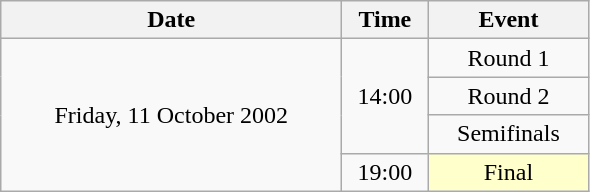<table class = "wikitable" style="text-align:center;">
<tr>
<th width=220>Date</th>
<th width=50>Time</th>
<th width=100>Event</th>
</tr>
<tr>
<td rowspan=4>Friday, 11 October 2002</td>
<td rowspan=3>14:00</td>
<td>Round 1</td>
</tr>
<tr>
<td>Round 2</td>
</tr>
<tr>
<td>Semifinals</td>
</tr>
<tr>
<td>19:00</td>
<td bgcolor=ffffcc>Final</td>
</tr>
</table>
